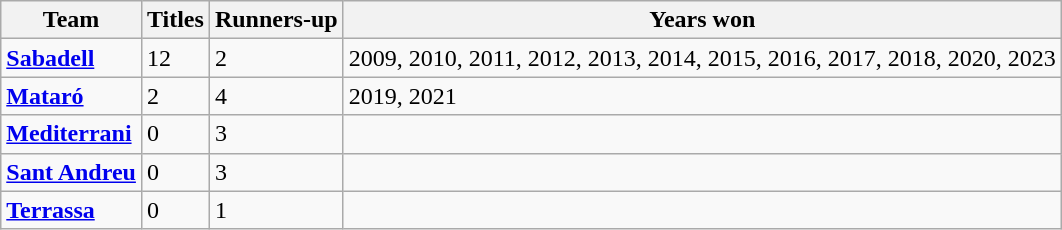<table class="wikitable sortable">
<tr>
<th>Team</th>
<th>Titles</th>
<th>Runners-up</th>
<th>Years won</th>
</tr>
<tr>
<td> <strong><a href='#'>Sabadell</a></strong></td>
<td>12</td>
<td>2</td>
<td>2009, 2010, 2011, 2012, 2013, 2014, 2015, 2016, 2017, 2018, 2020, 2023</td>
</tr>
<tr>
<td> <strong><a href='#'>Mataró</a></strong></td>
<td>2</td>
<td>4</td>
<td>2019, 2021</td>
</tr>
<tr>
<td> <strong><a href='#'>Mediterrani</a></strong></td>
<td>0</td>
<td>3</td>
<td></td>
</tr>
<tr>
<td> <strong><a href='#'>Sant Andreu</a></strong></td>
<td>0</td>
<td>3</td>
<td></td>
</tr>
<tr>
<td> <strong><a href='#'>Terrassa</a></strong></td>
<td>0</td>
<td>1</td>
<td></td>
</tr>
</table>
